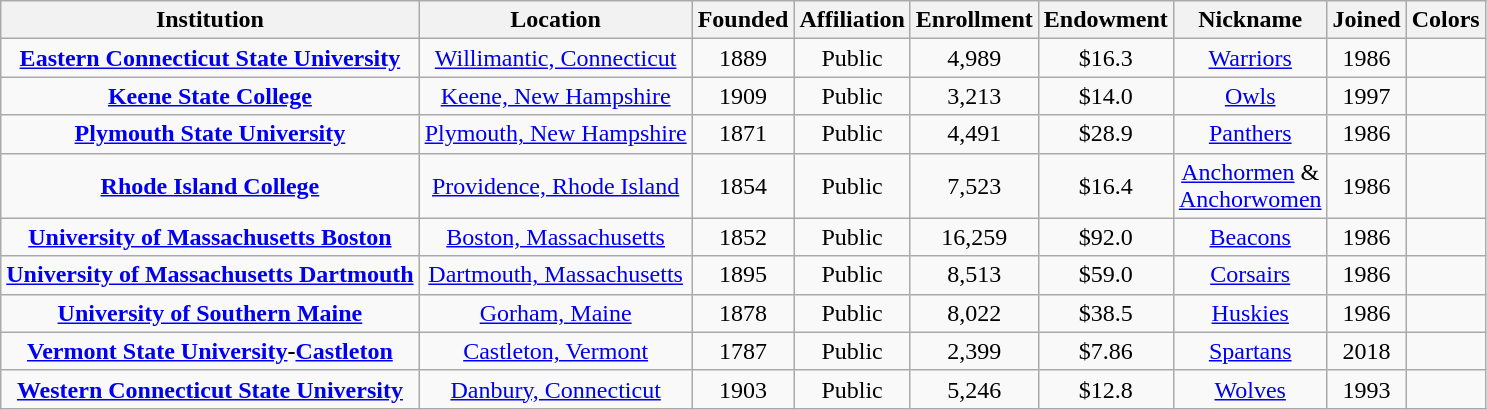<table class="wikitable sortable" style="text-align:center;">
<tr>
<th>Institution</th>
<th>Location</th>
<th>Founded</th>
<th>Affiliation</th>
<th>Enrollment</th>
<th>Endowment<br></th>
<th>Nickname</th>
<th>Joined</th>
<th>Colors</th>
</tr>
<tr>
<td><strong><a href='#'>Eastern Connecticut State University</a></strong></td>
<td><a href='#'>Willimantic, Connecticut</a></td>
<td>1889</td>
<td>Public</td>
<td>4,989</td>
<td>$16.3</td>
<td><a href='#'>Warriors</a></td>
<td>1986</td>
<td></td>
</tr>
<tr>
<td><strong><a href='#'>Keene State College</a></strong></td>
<td><a href='#'>Keene, New Hampshire</a></td>
<td>1909</td>
<td>Public</td>
<td>3,213</td>
<td>$14.0</td>
<td><a href='#'>Owls</a></td>
<td>1997</td>
<td></td>
</tr>
<tr>
<td><strong><a href='#'>Plymouth State University</a></strong></td>
<td><a href='#'>Plymouth, New Hampshire</a></td>
<td>1871</td>
<td>Public</td>
<td>4,491</td>
<td>$28.9</td>
<td><a href='#'>Panthers</a></td>
<td>1986</td>
<td></td>
</tr>
<tr>
<td><strong><a href='#'>Rhode Island College</a></strong></td>
<td><a href='#'>Providence, Rhode Island</a></td>
<td>1854</td>
<td>Public</td>
<td>7,523</td>
<td>$16.4</td>
<td><a href='#'>Anchormen</a> &<br><a href='#'>Anchorwomen</a></td>
<td>1986</td>
<td>  </td>
</tr>
<tr>
<td><strong><a href='#'>University of Massachusetts Boston</a></strong></td>
<td><a href='#'>Boston, Massachusetts</a></td>
<td>1852</td>
<td>Public</td>
<td>16,259</td>
<td>$92.0</td>
<td><a href='#'>Beacons</a></td>
<td>1986</td>
<td></td>
</tr>
<tr>
<td><strong><a href='#'>University of Massachusetts Dartmouth</a></strong></td>
<td><a href='#'>Dartmouth, Massachusetts</a></td>
<td>1895</td>
<td>Public</td>
<td>8,513</td>
<td>$59.0</td>
<td><a href='#'>Corsairs</a></td>
<td>1986</td>
<td></td>
</tr>
<tr>
<td><strong><a href='#'>University of Southern Maine</a></strong></td>
<td><a href='#'>Gorham, Maine</a></td>
<td>1878</td>
<td>Public</td>
<td>8,022</td>
<td>$38.5</td>
<td><a href='#'>Huskies</a></td>
<td>1986</td>
<td></td>
</tr>
<tr>
<td><strong><a href='#'>Vermont State University</a>-<a href='#'>Castleton</a></strong></td>
<td><a href='#'>Castleton, Vermont</a></td>
<td>1787</td>
<td>Public</td>
<td>2,399</td>
<td>$7.86</td>
<td><a href='#'>Spartans</a></td>
<td>2018</td>
<td></td>
</tr>
<tr>
<td><strong><a href='#'>Western Connecticut State University</a></strong></td>
<td><a href='#'>Danbury, Connecticut</a></td>
<td>1903</td>
<td>Public</td>
<td>5,246</td>
<td>$12.8</td>
<td><a href='#'>Wolves</a></td>
<td>1993</td>
<td></td>
</tr>
</table>
